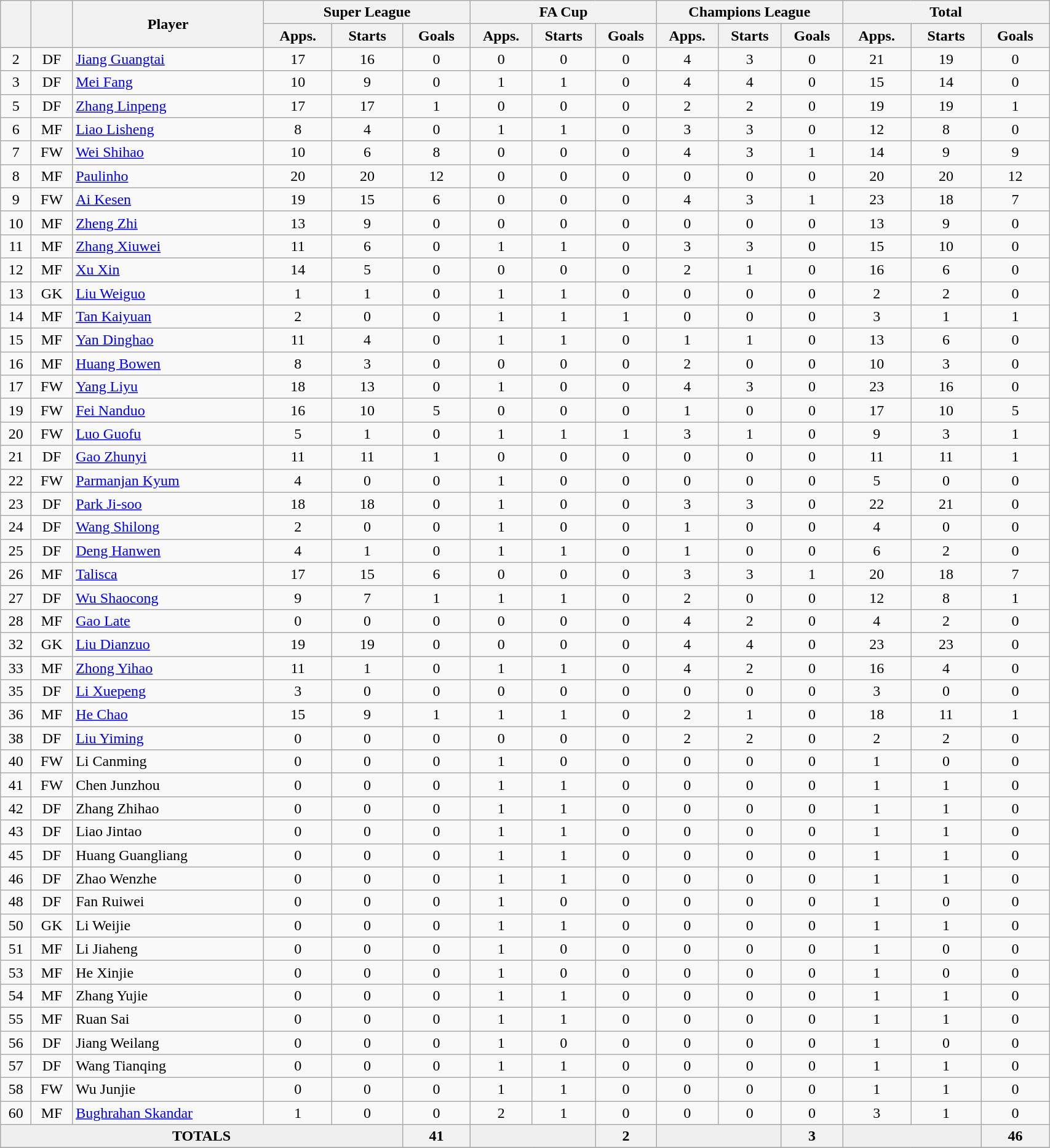<table class="wikitable" style="text-align:center" width=90%>
<tr>
<th rowspan=2></th>
<th rowspan=2></th>
<th rowspan=2 width="200">Player</th>
<th colspan=3 width="150">Super League</th>
<th colspan=3 width="105">FA Cup</th>
<th colspan=3 width="105">Champions League</th>
<th colspan=3 width="150">Total</th>
</tr>
<tr>
<th>Apps.</th>
<th>Starts</th>
<th>Goals</th>
<th>Apps.</th>
<th>Starts</th>
<th>Goals</th>
<th>Apps.</th>
<th>Starts</th>
<th>Goals</th>
<th>Apps.</th>
<th>Starts</th>
<th>Goals</th>
</tr>
<tr>
<td>2</td>
<td>DF</td>
<td align="left"> <a href='#'>Jiang Guangtai</a></td>
<td>17</td>
<td>16</td>
<td>0</td>
<td>0</td>
<td>0</td>
<td>0</td>
<td>4</td>
<td>3</td>
<td>0</td>
<td>21</td>
<td>19</td>
<td>0</td>
</tr>
<tr>
<td>3</td>
<td>DF</td>
<td align="left"> <a href='#'>Mei Fang</a></td>
<td>10</td>
<td>9</td>
<td>0</td>
<td>1</td>
<td>1</td>
<td>0</td>
<td>4</td>
<td>4</td>
<td>0</td>
<td>15</td>
<td>14</td>
<td>0</td>
</tr>
<tr>
<td>5</td>
<td>DF</td>
<td align="left"> <a href='#'>Zhang Linpeng</a></td>
<td>17</td>
<td>17</td>
<td>1</td>
<td>0</td>
<td>0</td>
<td>0</td>
<td>2</td>
<td>2</td>
<td>0</td>
<td>19</td>
<td>19</td>
<td>1</td>
</tr>
<tr>
<td>6</td>
<td>MF</td>
<td align="left"> <a href='#'>Liao Lisheng</a></td>
<td>8</td>
<td>4</td>
<td>0</td>
<td>1</td>
<td>1</td>
<td>0</td>
<td>3</td>
<td>3</td>
<td>0</td>
<td>12</td>
<td>8</td>
<td>0</td>
</tr>
<tr>
<td>7</td>
<td>FW</td>
<td align="left"> <a href='#'>Wei Shihao</a></td>
<td>10</td>
<td>6</td>
<td>8</td>
<td>0</td>
<td>0</td>
<td>0</td>
<td>4</td>
<td>3</td>
<td>1</td>
<td>14</td>
<td>9</td>
<td>9</td>
</tr>
<tr>
<td>8</td>
<td>MF</td>
<td align="left"> <a href='#'>Paulinho</a></td>
<td>20</td>
<td>20</td>
<td>12</td>
<td>0</td>
<td>0</td>
<td>0</td>
<td>0</td>
<td>0</td>
<td>0</td>
<td>20</td>
<td>20</td>
<td>12</td>
</tr>
<tr>
<td>9</td>
<td>FW</td>
<td align="left"> <a href='#'>Ai Kesen</a></td>
<td>19</td>
<td>15</td>
<td>6</td>
<td>0</td>
<td>0</td>
<td>0</td>
<td>4</td>
<td>3</td>
<td>1</td>
<td>23</td>
<td>18</td>
<td>7</td>
</tr>
<tr>
<td>10</td>
<td>MF</td>
<td align="left"> <a href='#'>Zheng Zhi</a></td>
<td>13</td>
<td>9</td>
<td>0</td>
<td>0</td>
<td>0</td>
<td>0</td>
<td>0</td>
<td>0</td>
<td>0</td>
<td>13</td>
<td>9</td>
<td>0</td>
</tr>
<tr>
<td>11</td>
<td>MF</td>
<td align="left"> <a href='#'>Zhang Xiuwei</a></td>
<td>11</td>
<td>6</td>
<td>0</td>
<td>1</td>
<td>1</td>
<td>0</td>
<td>3</td>
<td>3</td>
<td>0</td>
<td>15</td>
<td>10</td>
<td>0</td>
</tr>
<tr>
<td>12</td>
<td>MF</td>
<td align="left"> <a href='#'>Xu Xin</a></td>
<td>14</td>
<td>5</td>
<td>0</td>
<td>0</td>
<td>0</td>
<td>0</td>
<td>2</td>
<td>1</td>
<td>0</td>
<td>16</td>
<td>6</td>
<td>0</td>
</tr>
<tr>
<td>13</td>
<td>GK</td>
<td align="left"> <a href='#'>Liu Weiguo</a></td>
<td>1</td>
<td>1</td>
<td>0</td>
<td>1</td>
<td>1</td>
<td>0</td>
<td>0</td>
<td>0</td>
<td>0</td>
<td>2</td>
<td>2</td>
<td>0</td>
</tr>
<tr>
<td>14</td>
<td>MF</td>
<td align="left"> <a href='#'>Tan Kaiyuan</a></td>
<td>2</td>
<td>0</td>
<td>0</td>
<td>1</td>
<td>1</td>
<td>1</td>
<td>0</td>
<td>0</td>
<td>0</td>
<td>3</td>
<td>1</td>
<td>1</td>
</tr>
<tr>
<td>15</td>
<td>MF</td>
<td align="left"> <a href='#'>Yan Dinghao</a></td>
<td>11</td>
<td>4</td>
<td>0</td>
<td>1</td>
<td>1</td>
<td>0</td>
<td>1</td>
<td>1</td>
<td>0</td>
<td>13</td>
<td>6</td>
<td>0</td>
</tr>
<tr>
<td>16</td>
<td>MF</td>
<td align="left"> <a href='#'>Huang Bowen</a></td>
<td>8</td>
<td>3</td>
<td>0</td>
<td>0</td>
<td>0</td>
<td>0</td>
<td>2</td>
<td>0</td>
<td>0</td>
<td>10</td>
<td>3</td>
<td>0</td>
</tr>
<tr>
<td>17</td>
<td>FW</td>
<td align="left"> <a href='#'>Yang Liyu</a></td>
<td>18</td>
<td>13</td>
<td>0</td>
<td>1</td>
<td>0</td>
<td>0</td>
<td>4</td>
<td>3</td>
<td>0</td>
<td>23</td>
<td>16</td>
<td>0</td>
</tr>
<tr>
<td>19</td>
<td>FW</td>
<td align="left"> <a href='#'>Fei Nanduo</a></td>
<td>16</td>
<td>10</td>
<td>5</td>
<td>0</td>
<td>0</td>
<td>0</td>
<td>1</td>
<td>0</td>
<td>0</td>
<td>17</td>
<td>10</td>
<td>5</td>
</tr>
<tr>
<td>20</td>
<td>FW</td>
<td align="left"> <a href='#'>Luo Guofu</a></td>
<td>5</td>
<td>1</td>
<td>0</td>
<td>1</td>
<td>1</td>
<td>1</td>
<td>3</td>
<td>1</td>
<td>0</td>
<td>9</td>
<td>3</td>
<td>1</td>
</tr>
<tr>
<td>21</td>
<td>DF</td>
<td align="left"> <a href='#'>Gao Zhunyi</a></td>
<td>11</td>
<td>11</td>
<td>1</td>
<td>0</td>
<td>0</td>
<td>0</td>
<td>0</td>
<td>0</td>
<td>0</td>
<td>11</td>
<td>11</td>
<td>1</td>
</tr>
<tr>
<td>22</td>
<td>FW</td>
<td align="left"> <a href='#'>Parmanjan Kyum</a></td>
<td>4</td>
<td>0</td>
<td>0</td>
<td>1</td>
<td>0</td>
<td>0</td>
<td>0</td>
<td>0</td>
<td>0</td>
<td>5</td>
<td>0</td>
<td>0</td>
</tr>
<tr>
<td>23</td>
<td>DF</td>
<td align="left"> <a href='#'>Park Ji-soo</a></td>
<td>18</td>
<td>18</td>
<td>0</td>
<td>1</td>
<td>0</td>
<td>0</td>
<td>3</td>
<td>3</td>
<td>0</td>
<td>22</td>
<td>21</td>
<td>0</td>
</tr>
<tr>
<td>24</td>
<td>DF</td>
<td align="left"> <a href='#'>Wang Shilong</a></td>
<td>2</td>
<td>0</td>
<td>0</td>
<td>1</td>
<td>0</td>
<td>0</td>
<td>1</td>
<td>0</td>
<td>0</td>
<td>4</td>
<td>0</td>
<td>0</td>
</tr>
<tr>
<td>25</td>
<td>DF</td>
<td align="left"> <a href='#'>Deng Hanwen</a></td>
<td>4</td>
<td>1</td>
<td>0</td>
<td>1</td>
<td>1</td>
<td>0</td>
<td>1</td>
<td>0</td>
<td>0</td>
<td>6</td>
<td>2</td>
<td>0</td>
</tr>
<tr>
<td>26</td>
<td>MF</td>
<td align="left"> <a href='#'>Talisca</a></td>
<td>17</td>
<td>15</td>
<td>6</td>
<td>0</td>
<td>0</td>
<td>0</td>
<td>3</td>
<td>3</td>
<td>1</td>
<td>20</td>
<td>18</td>
<td>7</td>
</tr>
<tr>
<td>27</td>
<td>DF</td>
<td align="left"> <a href='#'>Wu Shaocong</a></td>
<td>9</td>
<td>7</td>
<td>1</td>
<td>1</td>
<td>1</td>
<td>0</td>
<td>2</td>
<td>0</td>
<td>0</td>
<td>12</td>
<td>8</td>
<td>1</td>
</tr>
<tr>
<td>28</td>
<td>MF</td>
<td align="left"> <a href='#'>Gao Late</a></td>
<td>0</td>
<td>0</td>
<td>0</td>
<td>0</td>
<td>0</td>
<td>0</td>
<td>4</td>
<td>2</td>
<td>0</td>
<td>4</td>
<td>2</td>
<td>0</td>
</tr>
<tr>
<td>32</td>
<td>GK</td>
<td align="left"> <a href='#'>Liu Dianzuo</a></td>
<td>19</td>
<td>19</td>
<td>0</td>
<td>0</td>
<td>0</td>
<td>0</td>
<td>4</td>
<td>4</td>
<td>0</td>
<td>23</td>
<td>23</td>
<td>0</td>
</tr>
<tr>
<td>33</td>
<td>MF</td>
<td align="left"> <a href='#'>Zhong Yihao</a></td>
<td>11</td>
<td>1</td>
<td>0</td>
<td>1</td>
<td>1</td>
<td>0</td>
<td>4</td>
<td>2</td>
<td>0</td>
<td>16</td>
<td>4</td>
<td>0</td>
</tr>
<tr>
<td>35</td>
<td>DF</td>
<td align="left"> <a href='#'>Li Xuepeng</a></td>
<td>3</td>
<td>0</td>
<td>0</td>
<td>0</td>
<td>0</td>
<td>0</td>
<td>0</td>
<td>0</td>
<td>0</td>
<td>3</td>
<td>0</td>
<td>0</td>
</tr>
<tr>
<td>36</td>
<td>MF</td>
<td align="left"> <a href='#'>He Chao</a></td>
<td>15</td>
<td>9</td>
<td>1</td>
<td>1</td>
<td>1</td>
<td>0</td>
<td>2</td>
<td>1</td>
<td>0</td>
<td>18</td>
<td>11</td>
<td>1</td>
</tr>
<tr>
<td>38</td>
<td>DF</td>
<td align="left"> <a href='#'>Liu Yiming</a></td>
<td>0</td>
<td>0</td>
<td>0</td>
<td>0</td>
<td>0</td>
<td>0</td>
<td>2</td>
<td>2</td>
<td>0</td>
<td>2</td>
<td>2</td>
<td>0</td>
</tr>
<tr>
<td>40</td>
<td>FW</td>
<td align="left"> Li Canming</td>
<td>0</td>
<td>0</td>
<td>0</td>
<td>1</td>
<td>0</td>
<td>0</td>
<td>0</td>
<td>0</td>
<td>0</td>
<td>1</td>
<td>0</td>
<td>0</td>
</tr>
<tr>
<td>41</td>
<td>FW</td>
<td align="left"> Chen Junzhou</td>
<td>0</td>
<td>0</td>
<td>0</td>
<td>1</td>
<td>1</td>
<td>0</td>
<td>0</td>
<td>0</td>
<td>0</td>
<td>1</td>
<td>1</td>
<td>0</td>
</tr>
<tr>
<td>42</td>
<td>DF</td>
<td align="left"> Zhang Zhihao</td>
<td>0</td>
<td>0</td>
<td>0</td>
<td>1</td>
<td>1</td>
<td>0</td>
<td>0</td>
<td>0</td>
<td>0</td>
<td>1</td>
<td>1</td>
<td>0</td>
</tr>
<tr>
<td>43</td>
<td>DF</td>
<td align="left"> Liao Jintao</td>
<td>0</td>
<td>0</td>
<td>0</td>
<td>1</td>
<td>1</td>
<td>0</td>
<td>0</td>
<td>0</td>
<td>0</td>
<td>1</td>
<td>1</td>
<td>0</td>
</tr>
<tr>
<td>45</td>
<td>DF</td>
<td align="left"> Huang Guangliang</td>
<td>0</td>
<td>0</td>
<td>0</td>
<td>1</td>
<td>1</td>
<td>0</td>
<td>0</td>
<td>0</td>
<td>0</td>
<td>1</td>
<td>1</td>
<td>0</td>
</tr>
<tr>
<td>46</td>
<td>DF</td>
<td align="left"> Zhao Wenzhe</td>
<td>0</td>
<td>0</td>
<td>0</td>
<td>1</td>
<td>1</td>
<td>0</td>
<td>0</td>
<td>0</td>
<td>0</td>
<td>1</td>
<td>1</td>
<td>0</td>
</tr>
<tr>
<td>48</td>
<td>DF</td>
<td align="left"> Fan Ruiwei</td>
<td>0</td>
<td>0</td>
<td>0</td>
<td>1</td>
<td>0</td>
<td>0</td>
<td>0</td>
<td>0</td>
<td>0</td>
<td>1</td>
<td>0</td>
<td>0</td>
</tr>
<tr>
<td>50</td>
<td>GK</td>
<td align="left"> Li Weijie</td>
<td>0</td>
<td>0</td>
<td>0</td>
<td>1</td>
<td>1</td>
<td>0</td>
<td>0</td>
<td>0</td>
<td>0</td>
<td>1</td>
<td>1</td>
<td>0</td>
</tr>
<tr>
<td>51</td>
<td>MF</td>
<td align="left"> Li Jiaheng</td>
<td>0</td>
<td>0</td>
<td>0</td>
<td>1</td>
<td>0</td>
<td>0</td>
<td>0</td>
<td>0</td>
<td>0</td>
<td>1</td>
<td>0</td>
<td>0</td>
</tr>
<tr>
<td>53</td>
<td>MF</td>
<td align="left"> He Xinjie</td>
<td>0</td>
<td>0</td>
<td>0</td>
<td>1</td>
<td>0</td>
<td>0</td>
<td>0</td>
<td>0</td>
<td>0</td>
<td>1</td>
<td>0</td>
<td>0</td>
</tr>
<tr>
<td>54</td>
<td>MF</td>
<td align="left"> Zhang Yujie</td>
<td>0</td>
<td>0</td>
<td>0</td>
<td>1</td>
<td>1</td>
<td>0</td>
<td>0</td>
<td>0</td>
<td>0</td>
<td>1</td>
<td>1</td>
<td>0</td>
</tr>
<tr>
<td>55</td>
<td>MF</td>
<td align="left"> Ruan Sai</td>
<td>0</td>
<td>0</td>
<td>0</td>
<td>1</td>
<td>1</td>
<td>0</td>
<td>0</td>
<td>0</td>
<td>0</td>
<td>1</td>
<td>1</td>
<td>0</td>
</tr>
<tr>
<td>56</td>
<td>DF</td>
<td align="left"> Jiang Weilang</td>
<td>0</td>
<td>0</td>
<td>0</td>
<td>1</td>
<td>0</td>
<td>0</td>
<td>0</td>
<td>0</td>
<td>0</td>
<td>1</td>
<td>0</td>
<td>0</td>
</tr>
<tr>
<td>57</td>
<td>DF</td>
<td align="left"> Wang Tianqing</td>
<td>0</td>
<td>0</td>
<td>0</td>
<td>1</td>
<td>1</td>
<td>0</td>
<td>0</td>
<td>0</td>
<td>0</td>
<td>1</td>
<td>1</td>
<td>0</td>
</tr>
<tr>
<td>58</td>
<td>FW</td>
<td align="left"> Wu Junjie</td>
<td>0</td>
<td>0</td>
<td>0</td>
<td>1</td>
<td>1</td>
<td>0</td>
<td>0</td>
<td>0</td>
<td>0</td>
<td>1</td>
<td>1</td>
<td>0</td>
</tr>
<tr>
<td>60</td>
<td>MF</td>
<td align="left"> <a href='#'>Bughrahan Skandar</a></td>
<td>1</td>
<td>0</td>
<td>0</td>
<td>2</td>
<td>1</td>
<td>0</td>
<td>0</td>
<td>0</td>
<td>0</td>
<td>3</td>
<td>1</td>
<td>0</td>
</tr>
<tr>
<td ! colspan=5 style="background: #efefef; text-align: center;"><strong>TOTALS</strong></td>
<th>41</th>
<td ! colspan=2 style="background: #efefef; text-align: center;"></td>
<th>2</th>
<td ! colspan=2 style="background: #efefef; text-align: center;"></td>
<th>3</th>
<td ! colspan=2 style="background: #efefef; text-align: center;"></td>
<th>46</th>
</tr>
<tr>
</tr>
</table>
